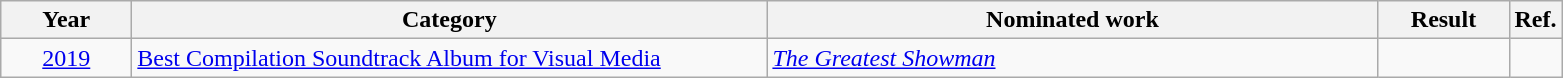<table class=wikitable>
<tr>
<th scope="col" style="width:5em;">Year</th>
<th scope="col" style="width:26em;">Category</th>
<th scope="col" style="width:25em;">Nominated work</th>
<th scope="col" style="width:5em;">Result</th>
<th>Ref.</th>
</tr>
<tr>
<td style="text-align:center;"><a href='#'>2019</a></td>
<td><a href='#'>Best Compilation Soundtrack Album for Visual Media</a></td>
<td><em><a href='#'>The Greatest Showman</a></em></td>
<td></td>
<td style="text-align:center;"></td>
</tr>
</table>
